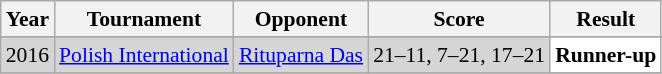<table class="sortable wikitable" style="font-size: 90%;">
<tr>
<th>Year</th>
<th>Tournament</th>
<th>Opponent</th>
<th>Score</th>
<th>Result</th>
</tr>
<tr>
</tr>
<tr style="background:#D5D5D5">
<td align="center">2016</td>
<td align="left"><a href='#'>Polish International</a></td>
<td align="left"> <a href='#'>Rituparna Das</a></td>
<td align="left">21–11, 7–21, 17–21</td>
<td style="text-align:left; background:white"> <strong>Runner-up</strong></td>
</tr>
<tr>
</tr>
</table>
